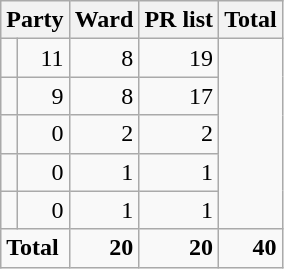<table class=wikitable style="text-align:right">
<tr>
<th colspan=2>Party</th>
<th>Ward</th>
<th>PR list</th>
<th>Total</th>
</tr>
<tr>
<td></td>
<td>11</td>
<td>8</td>
<td>19</td>
</tr>
<tr>
<td></td>
<td>9</td>
<td>8</td>
<td>17</td>
</tr>
<tr>
<td></td>
<td>0</td>
<td>2</td>
<td>2</td>
</tr>
<tr>
<td></td>
<td>0</td>
<td>1</td>
<td>1</td>
</tr>
<tr>
<td></td>
<td>0</td>
<td>1</td>
<td>1</td>
</tr>
<tr>
<td colspan="2" style="text-align:left"><strong>Total</strong></td>
<td><strong>20</strong></td>
<td><strong>20</strong></td>
<td><strong>40</strong></td>
</tr>
</table>
